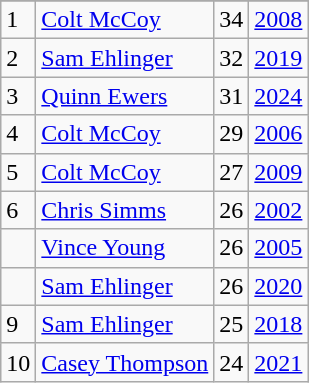<table class="wikitable">
<tr>
</tr>
<tr>
<td>1</td>
<td><a href='#'>Colt McCoy</a></td>
<td>34</td>
<td><a href='#'>2008</a></td>
</tr>
<tr>
<td>2</td>
<td><a href='#'>Sam Ehlinger</a></td>
<td>32</td>
<td><a href='#'>2019</a></td>
</tr>
<tr>
<td>3</td>
<td><a href='#'>Quinn Ewers</a></td>
<td>31</td>
<td><a href='#'>2024</a></td>
</tr>
<tr>
<td>4</td>
<td><a href='#'>Colt McCoy</a></td>
<td>29</td>
<td><a href='#'>2006</a></td>
</tr>
<tr>
<td>5</td>
<td><a href='#'>Colt McCoy</a></td>
<td>27</td>
<td><a href='#'>2009</a></td>
</tr>
<tr>
<td>6</td>
<td><a href='#'>Chris Simms</a></td>
<td>26</td>
<td><a href='#'>2002</a></td>
</tr>
<tr>
<td></td>
<td><a href='#'>Vince Young</a></td>
<td>26</td>
<td><a href='#'>2005</a></td>
</tr>
<tr>
<td></td>
<td><a href='#'>Sam Ehlinger</a></td>
<td>26</td>
<td><a href='#'>2020</a></td>
</tr>
<tr>
<td>9</td>
<td><a href='#'>Sam Ehlinger</a></td>
<td>25</td>
<td><a href='#'>2018</a></td>
</tr>
<tr>
<td>10</td>
<td><a href='#'>Casey Thompson</a></td>
<td>24</td>
<td><a href='#'>2021</a></td>
</tr>
</table>
